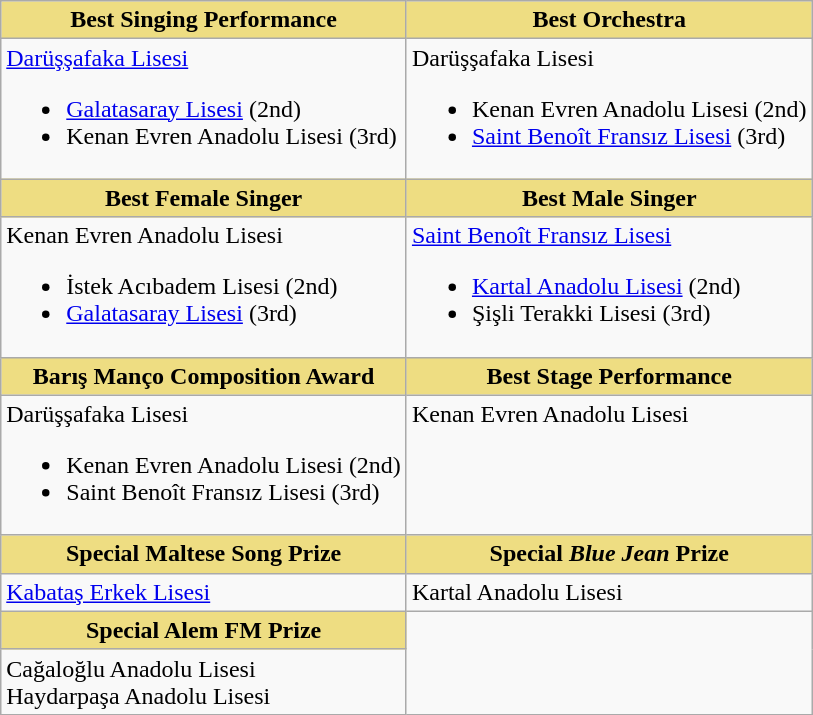<table class=wikitable>
<tr>
<th style="background:#EEDD82; width:50%">Best Singing Performance</th>
<th style="background:#EEDD82; width:50%">Best Orchestra</th>
</tr>
<tr>
<td valign="top"><a href='#'>Darüşşafaka Lisesi</a><br><ul><li><a href='#'>Galatasaray Lisesi</a> (2nd)</li><li>Kenan Evren Anadolu Lisesi (3rd)</li></ul></td>
<td valign="top">Darüşşafaka Lisesi<br><ul><li>Kenan Evren Anadolu Lisesi (2nd)</li><li><a href='#'>Saint Benoît Fransız Lisesi</a> (3rd)</li></ul></td>
</tr>
<tr>
<th style="background:#EEDD82; width:50%">Best Female Singer</th>
<th style="background:#EEDD82; width:50%">Best Male Singer</th>
</tr>
<tr>
<td valign="top">Kenan Evren Anadolu Lisesi<br><ul><li>İstek Acıbadem Lisesi (2nd)</li><li><a href='#'>Galatasaray Lisesi</a> (3rd)</li></ul></td>
<td valign="top"><a href='#'>Saint Benoît Fransız Lisesi</a><br><ul><li><a href='#'>Kartal Anadolu Lisesi</a> (2nd)</li><li>Şişli Terakki Lisesi (3rd)</li></ul></td>
</tr>
<tr>
<th style="background:#EEDD82; width:50%">Barış Manço Composition Award</th>
<th style="background:#EEDD82; width:50%">Best Stage Performance</th>
</tr>
<tr>
<td valign="top">Darüşşafaka Lisesi<br><ul><li>Kenan Evren Anadolu Lisesi (2nd)</li><li>Saint Benoît Fransız Lisesi (3rd)</li></ul></td>
<td valign="top">Kenan Evren Anadolu Lisesi</td>
</tr>
<tr>
<th style="background:#EEDD82; width:50%">Special Maltese Song Prize</th>
<th style="background:#EEDD82; width:50%">Special <em>Blue Jean</em> Prize</th>
</tr>
<tr>
<td valign="top"><a href='#'>Kabataş Erkek Lisesi</a></td>
<td valign="top">Kartal Anadolu Lisesi</td>
</tr>
<tr>
<th style="background:#EEDD82; width:50%">Special Alem FM Prize</th>
</tr>
<tr>
<td valign="top">Cağaloğlu Anadolu Lisesi<br>Haydarpaşa Anadolu Lisesi</td>
</tr>
</table>
